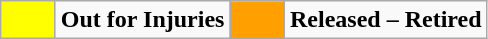<table class="wikitable" style="text-align: right;">
<tr>
<td bgcolor=#FFFF00 style="width: 29px;"></td>
<td><strong>Out for Injuries</strong></td>
<td bgcolor=#FF9F00 style="width: 29px;"></td>
<td><strong>Released – Retired</strong></td>
</tr>
</table>
